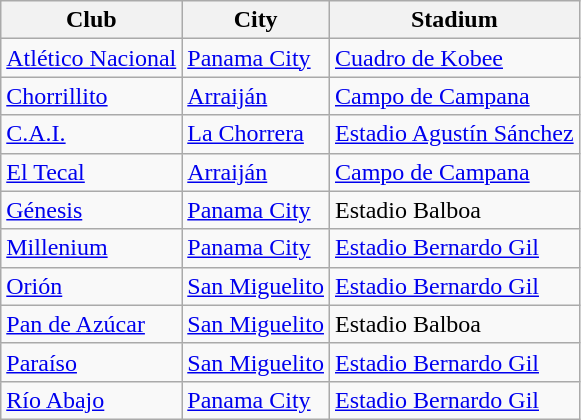<table class="wikitable sortable">
<tr>
<th>Club</th>
<th>City</th>
<th>Stadium</th>
</tr>
<tr>
<td><a href='#'>Atlético Nacional</a></td>
<td><a href='#'>Panama City</a></td>
<td><a href='#'>Cuadro de Kobee</a></td>
</tr>
<tr>
<td><a href='#'>Chorrillito</a></td>
<td><a href='#'>Arraiján</a></td>
<td><a href='#'>Campo de Campana</a></td>
</tr>
<tr>
<td><a href='#'>C.A.I.</a></td>
<td><a href='#'>La Chorrera</a></td>
<td><a href='#'>Estadio Agustín Sánchez</a></td>
</tr>
<tr>
<td><a href='#'>El Tecal</a></td>
<td><a href='#'>Arraiján</a></td>
<td><a href='#'>Campo de Campana</a></td>
</tr>
<tr>
<td><a href='#'>Génesis</a></td>
<td><a href='#'>Panama City</a></td>
<td>Estadio Balboa</td>
</tr>
<tr>
<td><a href='#'>Millenium</a></td>
<td><a href='#'>Panama City</a></td>
<td><a href='#'>Estadio Bernardo Gil</a></td>
</tr>
<tr>
<td><a href='#'>Orión</a></td>
<td><a href='#'>San Miguelito</a></td>
<td><a href='#'>Estadio Bernardo Gil</a></td>
</tr>
<tr>
<td><a href='#'>Pan de Azúcar</a></td>
<td><a href='#'>San Miguelito</a></td>
<td>Estadio Balboa</td>
</tr>
<tr>
<td><a href='#'>Paraíso</a></td>
<td><a href='#'>San Miguelito</a></td>
<td><a href='#'>Estadio Bernardo Gil</a></td>
</tr>
<tr>
<td><a href='#'>Río Abajo</a></td>
<td><a href='#'>Panama City</a></td>
<td><a href='#'>Estadio Bernardo Gil</a></td>
</tr>
</table>
